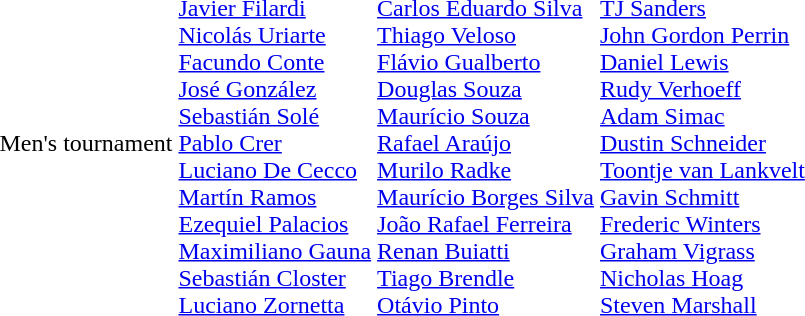<table>
<tr>
<td>Men's tournament</td>
<td><br><a href='#'>Javier Filardi</a><br><a href='#'>Nicolás Uriarte</a><br><a href='#'>Facundo Conte</a><br><a href='#'>José González</a><br><a href='#'>Sebastián Solé</a><br><a href='#'>Pablo Crer</a><br><a href='#'>Luciano De Cecco</a><br><a href='#'>Martín Ramos</a><br><a href='#'>Ezequiel Palacios</a><br><a href='#'>Maximiliano Gauna</a><br><a href='#'>Sebastián Closter</a><br><a href='#'>Luciano Zornetta</a></td>
<td><br><a href='#'>Carlos Eduardo Silva</a><br><a href='#'>Thiago Veloso</a><br><a href='#'>Flávio Gualberto</a><br><a href='#'>Douglas Souza</a><br><a href='#'>Maurício Souza</a><br><a href='#'>Rafael Araújo</a><br><a href='#'>Murilo Radke</a><br><a href='#'>Maurício Borges Silva</a><br><a href='#'>João Rafael Ferreira</a><br><a href='#'>Renan Buiatti</a><br><a href='#'>Tiago Brendle</a><br><a href='#'>Otávio Pinto</a></td>
<td><br><a href='#'>TJ Sanders</a><br><a href='#'>John Gordon Perrin</a><br><a href='#'>Daniel Lewis</a><br><a href='#'>Rudy Verhoeff</a><br><a href='#'>Adam Simac</a><br><a href='#'>Dustin Schneider</a><br><a href='#'>Toontje van Lankvelt</a><br><a href='#'>Gavin Schmitt</a><br><a href='#'>Frederic Winters</a><br><a href='#'>Graham Vigrass</a><br><a href='#'>Nicholas Hoag</a><br><a href='#'>Steven Marshall</a></td>
</tr>
</table>
